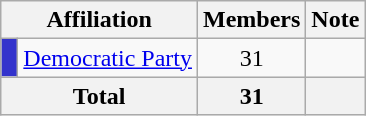<table class="wikitable">
<tr>
<th colspan="2" align="center" valign="bottom">Affiliation</th>
<th valign="bottom">Members</th>
<th valign="bottom">Note</th>
</tr>
<tr>
<td bgcolor="#3333CC"> </td>
<td><a href='#'>Democratic Party</a></td>
<td align="center">31</td>
<td></td>
</tr>
<tr>
<th colspan="2" align="center"><strong>Total</strong></th>
<th align="center"><strong>31</strong></th>
<th></th>
</tr>
</table>
